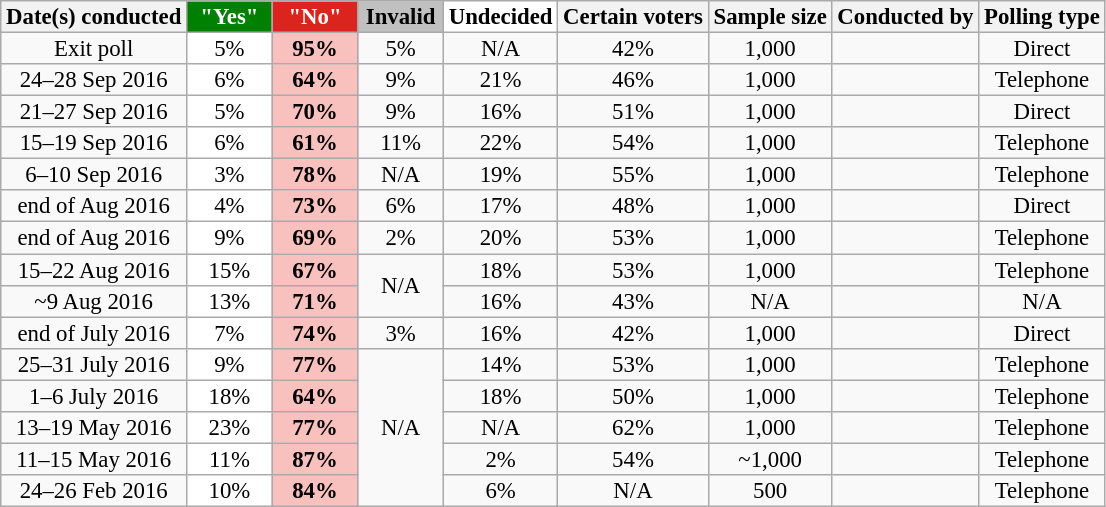<table class="wikitable sortable" style="text-align:center;font-size:95%;line-height:14px">
<tr>
<th>Date(s) conducted</th>
<th data-sort-type="number" style="background-color:green; color:white; width:50px">"Yes"</th>
<th data-sort-type="number" style="background-color:#dc241f; color:white; width:50px">"No"</th>
<th data-sort-type="number" style="background-color:silver; width:50px">Invalid</th>
<th data-sort-type="number" style="background-color:white; width:50px">Undecided</th>
<th data-sort-type="number">Certain voters</th>
<th data-sort-type="number">Sample size</th>
<th>Conducted by</th>
<th>Polling type</th>
</tr>
<tr>
<td data-sort-value="2016-10-02">Exit poll</td>
<td style="background:white">5%</td>
<td style="background: rgb(248, 193, 190);"><strong>95%</strong></td>
<td>5%</td>
<td>N/A</td>
<td>42%</td>
<td>1,000</td>
<td></td>
<td>Direct</td>
</tr>
<tr>
<td data-sort-value="2016-09-24">24–28 Sep 2016</td>
<td style="background:white">6%</td>
<td style="background: rgb(248, 193, 190);"><strong>64%</strong></td>
<td>9%</td>
<td>21%</td>
<td>46%</td>
<td>1,000</td>
<td></td>
<td>Telephone</td>
</tr>
<tr>
<td data-sort-value="2016-09-21">21–27 Sep 2016</td>
<td style="background:white">5%</td>
<td style="background: rgb(248, 193, 190);"><strong>70%</strong></td>
<td>9%</td>
<td>16%</td>
<td>51%</td>
<td>1,000</td>
<td></td>
<td>Direct</td>
</tr>
<tr>
<td data-sort-value="2016-09-19">15–19 Sep 2016</td>
<td style="background:white">6%</td>
<td style="background: rgb(248, 193, 190);"><strong>61%</strong></td>
<td>11%</td>
<td>22%</td>
<td>54%</td>
<td>1,000</td>
<td></td>
<td>Telephone</td>
</tr>
<tr>
<td data-sort-value="2016-09-06">6–10 Sep 2016</td>
<td style="background:white">3%</td>
<td style="background: rgb(248, 193, 190);"><strong>78%</strong></td>
<td style="background:; width:1px;">N/A</td>
<td>19%</td>
<td>55%</td>
<td>1,000</td>
<td></td>
<td>Telephone</td>
</tr>
<tr>
<td data-sort-value="2016-08-31">end of Aug 2016</td>
<td style="background:white">4%</td>
<td style="background: rgb(248, 193, 190);"><strong>73%</strong></td>
<td>6%</td>
<td>17%</td>
<td>48%</td>
<td>1,000</td>
<td></td>
<td>Direct</td>
</tr>
<tr>
<td data-sort-value="2016-08-31">end of Aug 2016</td>
<td style="background:white">9%</td>
<td style="background: rgb(248, 193, 190);"><strong>69%</strong></td>
<td>2%</td>
<td>20%</td>
<td>53%</td>
<td>1,000</td>
<td></td>
<td>Telephone</td>
</tr>
<tr>
<td data-sort-value="2016-08-15">15–22 Aug 2016</td>
<td style="background:white">15%</td>
<td style="background: rgb(248, 193, 190);"><strong>67%</strong></td>
<td style="background:; width:1px;" rowspan="2">N/A</td>
<td>18%</td>
<td>53%</td>
<td>1,000</td>
<td></td>
<td>Telephone</td>
</tr>
<tr>
<td data-sort-value="2016-08-09">~9 Aug 2016</td>
<td style="background:white">13%</td>
<td style="background: rgb(248, 193, 190);"><strong>71%</strong></td>
<td>16%</td>
<td>43%</td>
<td>N/A</td>
<td></td>
<td>N/A</td>
</tr>
<tr>
<td data-sort-value="2016-07-31">end of July 2016</td>
<td style="background:white">7%</td>
<td style="background: rgb(248, 193, 190);"><strong>74%</strong></td>
<td>3%</td>
<td>16%</td>
<td>42%</td>
<td>1,000</td>
<td></td>
<td>Direct</td>
</tr>
<tr>
<td data-sort-value="2016-07-25">25–31 July 2016</td>
<td style="background:white">9%</td>
<td style="background: rgb(248, 193, 190);"><strong>77%</strong></td>
<td style="background:; width:1px;" rowspan="5">N/A</td>
<td>14%</td>
<td>53%</td>
<td>1,000</td>
<td></td>
<td>Telephone</td>
</tr>
<tr>
<td data-sort-value="2016-07-01">1–6 July 2016</td>
<td style="background:white">18%</td>
<td style="background: rgb(248, 193, 190);"><strong>64%</strong></td>
<td>18%</td>
<td>50%</td>
<td>1,000</td>
<td></td>
<td>Telephone</td>
</tr>
<tr>
<td data-sort-value="2016-05-13">13–19 May 2016</td>
<td style="background:white">23%</td>
<td style="background: rgb(248, 193, 190);"><strong>77%</strong></td>
<td>N/A</td>
<td>62%</td>
<td>1,000</td>
<td></td>
<td>Telephone</td>
</tr>
<tr>
<td data-sort-value="2016-05-11">11–15 May 2016</td>
<td style="background:white">11%</td>
<td style="background: rgb(248, 193, 190);"><strong>87%</strong></td>
<td>2%</td>
<td>54%</td>
<td>~1,000</td>
<td></td>
<td>Telephone</td>
</tr>
<tr>
<td data-sort-value="2016-02-24">24–26 Feb 2016</td>
<td style="background:white">10%</td>
<td style="background: rgb(248, 193, 190);"><strong>84%</strong></td>
<td>6%</td>
<td>N/A</td>
<td>500</td>
<td></td>
<td>Telephone</td>
</tr>
</table>
